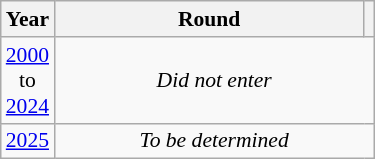<table class="wikitable" style="text-align: center; font-size:90%">
<tr>
<th>Year</th>
<th style="width:200px">Round</th>
<th></th>
</tr>
<tr>
<td><a href='#'>2000</a><br>to<br><a href='#'>2024</a></td>
<td colspan="2"><em>Did not enter</em></td>
</tr>
<tr>
<td><a href='#'>2025</a></td>
<td colspan="2"><em>To be determined</em></td>
</tr>
</table>
